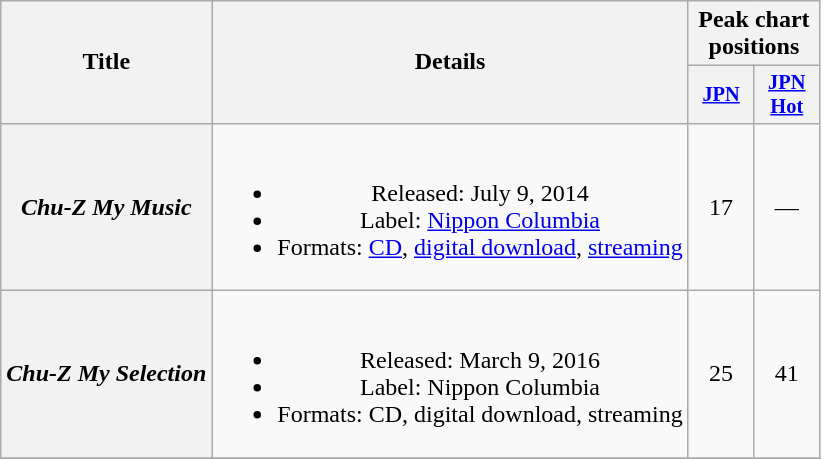<table class="wikitable plainrowheaders" style="text-align:center;">
<tr>
<th scope="col" rowspan="2">Title</th>
<th scope="col" rowspan="2">Details</th>
<th scope="col" colspan="2">Peak chart positions</th>
</tr>
<tr>
<th scope="col" style="width:2.75em;font-size:85%;"><a href='#'>JPN</a><br></th>
<th scope="col" style="width:2.75em;font-size:85%;"><a href='#'>JPN<br>Hot</a><br></th>
</tr>
<tr>
<th scope="row"><em>Chu-Z My Music</em></th>
<td><br><ul><li>Released: July 9, 2014</li><li>Label: <a href='#'>Nippon Columbia</a></li><li>Formats: <a href='#'>CD</a>, <a href='#'>digital download</a>, <a href='#'>streaming</a></li></ul></td>
<td>17</td>
<td>—</td>
</tr>
<tr>
<th scope="row"><em>Chu-Z My Selection</em></th>
<td><br><ul><li>Released: March 9, 2016</li><li>Label: Nippon Columbia</li><li>Formats: CD, digital download, streaming</li></ul></td>
<td>25</td>
<td>41</td>
</tr>
<tr>
</tr>
</table>
